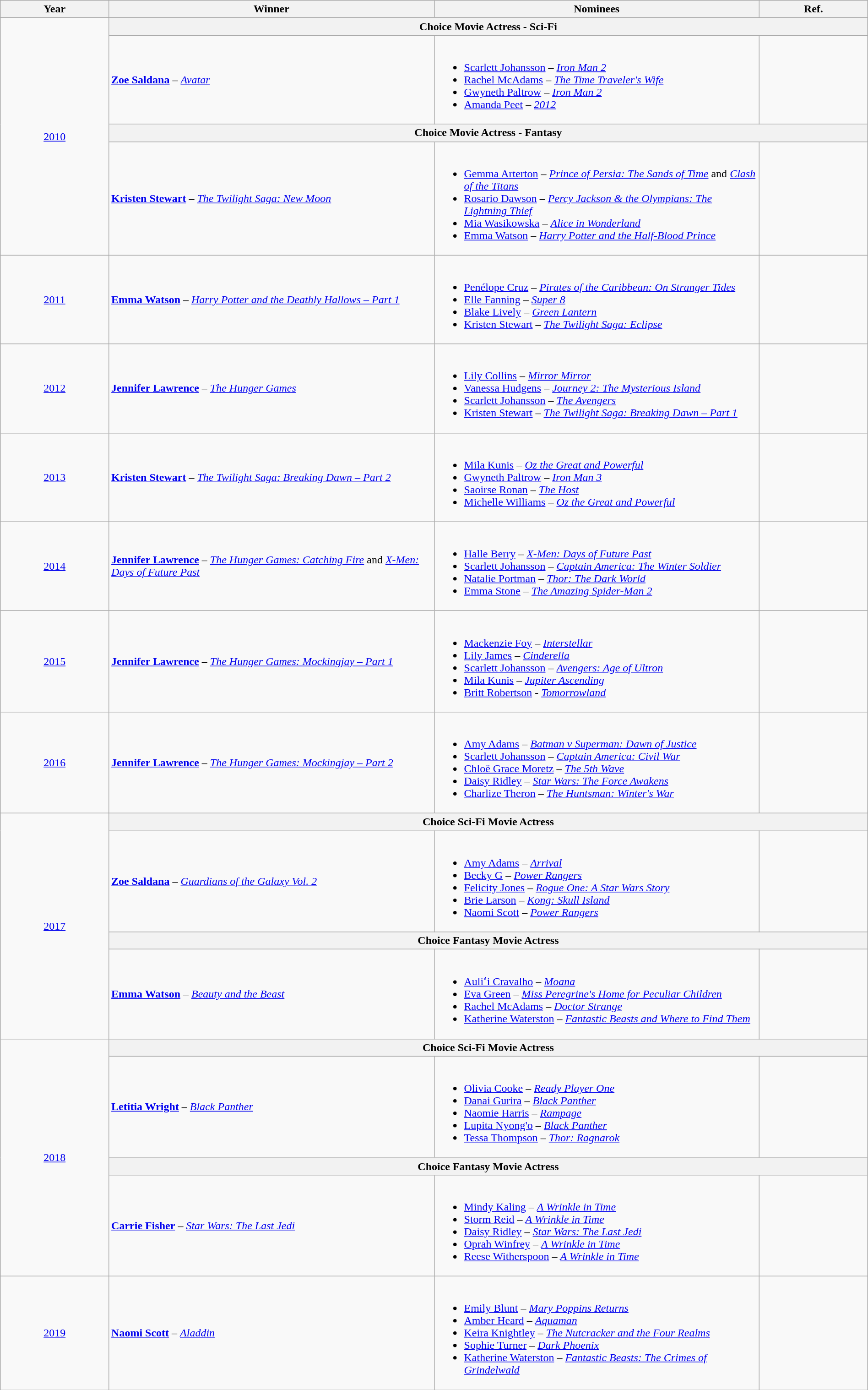<table class="wikitable" width="100%" cellpadding="5">
<tr>
<th width="10%">Year</th>
<th width="30%">Winner</th>
<th width="30%">Nominees</th>
<th width="10%">Ref.</th>
</tr>
<tr>
<td rowspan="4" align="center"><a href='#'>2010</a></td>
<th colspan="3">Choice Movie Actress - Sci-Fi</th>
</tr>
<tr>
<td><strong><a href='#'>Zoe Saldana</a></strong> – <em><a href='#'>Avatar</a></em></td>
<td><br><ul><li><a href='#'>Scarlett Johansson</a> – <em><a href='#'>Iron Man 2</a></em></li><li><a href='#'>Rachel McAdams</a> – <em><a href='#'>The Time Traveler's Wife</a></em></li><li><a href='#'>Gwyneth Paltrow</a> – <em><a href='#'>Iron Man 2</a></em></li><li><a href='#'>Amanda Peet</a> – <em><a href='#'>2012</a></em></li></ul></td>
<td align="center"></td>
</tr>
<tr>
<th colspan="3">Choice Movie Actress - Fantasy</th>
</tr>
<tr>
<td><strong><a href='#'>Kristen Stewart</a></strong> – <em><a href='#'>The Twilight Saga: New Moon</a></em></td>
<td><br><ul><li><a href='#'>Gemma Arterton</a> – <em><a href='#'>Prince of Persia: The Sands of Time</a></em> and <em><a href='#'>Clash of the Titans</a></em></li><li><a href='#'>Rosario Dawson</a> – <em><a href='#'>Percy Jackson & the Olympians: The Lightning Thief</a></em></li><li><a href='#'>Mia Wasikowska</a> – <em><a href='#'>Alice in Wonderland</a></em></li><li><a href='#'>Emma Watson</a> – <em><a href='#'>Harry Potter and the Half-Blood Prince</a></em></li></ul></td>
<td align="center"></td>
</tr>
<tr>
<td align="center"><a href='#'>2011</a></td>
<td><strong><a href='#'>Emma Watson</a></strong> – <em><a href='#'>Harry Potter and the Deathly Hallows – Part 1</a></em></td>
<td><br><ul><li><a href='#'>Penélope Cruz</a> – <em><a href='#'>Pirates of the Caribbean: On Stranger Tides</a></em></li><li><a href='#'>Elle Fanning</a> – <em><a href='#'>Super 8</a></em></li><li><a href='#'>Blake Lively</a> – <em><a href='#'>Green Lantern</a></em></li><li><a href='#'>Kristen Stewart</a> – <em><a href='#'>The Twilight Saga: Eclipse</a></em></li></ul></td>
<td align="center"></td>
</tr>
<tr>
<td align="center"><a href='#'>2012</a></td>
<td><strong><a href='#'>Jennifer Lawrence</a></strong> – <em><a href='#'>The Hunger Games</a></em></td>
<td><br><ul><li><a href='#'>Lily Collins</a> – <em><a href='#'>Mirror Mirror</a></em></li><li><a href='#'>Vanessa Hudgens</a> – <em><a href='#'>Journey 2: The Mysterious Island</a></em></li><li><a href='#'>Scarlett Johansson</a> – <em><a href='#'>The Avengers</a></em></li><li><a href='#'>Kristen Stewart</a> – <em><a href='#'>The Twilight Saga: Breaking Dawn – Part 1</a></em></li></ul></td>
<td align="center"></td>
</tr>
<tr>
<td align="center"><a href='#'>2013</a></td>
<td><strong><a href='#'>Kristen Stewart</a></strong> – <em><a href='#'>The Twilight Saga: Breaking Dawn – Part 2</a></em></td>
<td><br><ul><li><a href='#'>Mila Kunis</a> – <em><a href='#'>Oz the Great and Powerful</a></em></li><li><a href='#'>Gwyneth Paltrow</a> – <em><a href='#'>Iron Man 3</a></em></li><li><a href='#'>Saoirse Ronan</a> – <em><a href='#'>The Host</a></em></li><li><a href='#'>Michelle Williams</a> – <em><a href='#'>Oz the Great and Powerful</a></em></li></ul></td>
<td align="center"></td>
</tr>
<tr>
<td align="center"><a href='#'>2014</a></td>
<td><strong><a href='#'>Jennifer Lawrence</a></strong> – <em><a href='#'>The Hunger Games: Catching Fire</a></em> and <em><a href='#'>X-Men: Days of Future Past</a></em></td>
<td><br><ul><li><a href='#'>Halle Berry</a> – <em><a href='#'>X-Men: Days of Future Past</a></em></li><li><a href='#'>Scarlett Johansson</a> – <em><a href='#'>Captain America: The Winter Soldier</a></em></li><li><a href='#'>Natalie Portman</a> – <em><a href='#'>Thor: The Dark World</a></em></li><li><a href='#'>Emma Stone</a> – <em><a href='#'>The Amazing Spider-Man 2</a></em></li></ul></td>
<td align="center"></td>
</tr>
<tr>
<td align="center"><a href='#'>2015</a></td>
<td><strong><a href='#'>Jennifer Lawrence</a></strong> – <em><a href='#'>The Hunger Games: Mockingjay – Part 1</a></em></td>
<td><br><ul><li><a href='#'>Mackenzie Foy</a> – <em><a href='#'>Interstellar</a></em></li><li><a href='#'>Lily James</a> – <em><a href='#'>Cinderella</a></em></li><li><a href='#'>Scarlett Johansson</a> – <em><a href='#'>Avengers: Age of Ultron</a></em></li><li><a href='#'>Mila Kunis</a> – <em><a href='#'>Jupiter Ascending</a></em></li><li><a href='#'>Britt Robertson</a> - <em><a href='#'>Tomorrowland</a></em></li></ul></td>
<td align="center"></td>
</tr>
<tr>
<td align="center"><a href='#'>2016</a></td>
<td><strong><a href='#'>Jennifer Lawrence</a></strong> – <em><a href='#'>The Hunger Games: Mockingjay – Part 2</a></em></td>
<td><br><ul><li><a href='#'>Amy Adams</a> – <em><a href='#'>Batman v Superman: Dawn of Justice</a></em></li><li><a href='#'>Scarlett Johansson</a> – <em><a href='#'>Captain America: Civil War</a></em></li><li><a href='#'>Chloë Grace Moretz</a> – <em><a href='#'>The 5th Wave</a></em></li><li><a href='#'>Daisy Ridley</a> – <em><a href='#'>Star Wars: The Force Awakens</a></em></li><li><a href='#'>Charlize Theron</a> – <em><a href='#'>The Huntsman: Winter's War</a></em></li></ul></td>
<td align="center"></td>
</tr>
<tr>
<td rowspan="4" align="center"><a href='#'>2017</a></td>
<th colspan="3">Choice Sci-Fi Movie Actress</th>
</tr>
<tr>
<td><strong><a href='#'>Zoe Saldana</a></strong> – <em><a href='#'>Guardians of the Galaxy Vol. 2</a></em></td>
<td><br><ul><li><a href='#'>Amy Adams</a> – <em><a href='#'>Arrival</a></em></li><li><a href='#'>Becky G</a> – <em><a href='#'>Power Rangers</a></em></li><li><a href='#'>Felicity Jones</a> – <em><a href='#'>Rogue One: A Star Wars Story</a></em></li><li><a href='#'>Brie Larson</a> – <em><a href='#'>Kong: Skull Island</a></em></li><li><a href='#'>Naomi Scott</a> – <em><a href='#'>Power Rangers</a></em></li></ul></td>
<td></td>
</tr>
<tr>
<th colspan="3">Choice Fantasy Movie Actress</th>
</tr>
<tr>
<td><strong><a href='#'>Emma Watson</a></strong> – <em><a href='#'>Beauty and the Beast</a></em></td>
<td><br><ul><li><a href='#'>Auliʻi Cravalho</a> – <em><a href='#'>Moana</a></em></li><li><a href='#'>Eva Green</a> – <em><a href='#'>Miss Peregrine's Home for Peculiar Children</a></em></li><li><a href='#'>Rachel McAdams</a> – <em><a href='#'>Doctor Strange</a></em></li><li><a href='#'>Katherine Waterston</a> – <em><a href='#'>Fantastic Beasts and Where to Find Them</a></em></li></ul></td>
<td></td>
</tr>
<tr>
<td rowspan="4" align="center"><a href='#'>2018</a></td>
<th colspan="3">Choice Sci-Fi Movie Actress</th>
</tr>
<tr>
<td><strong><a href='#'>Letitia Wright</a></strong> – <em><a href='#'>Black Panther</a></em></td>
<td><br><ul><li><a href='#'>Olivia Cooke</a> – <em><a href='#'>Ready Player One</a></em></li><li><a href='#'>Danai Gurira</a> – <em><a href='#'>Black Panther</a></em></li><li><a href='#'>Naomie Harris</a> – <em><a href='#'>Rampage</a></em></li><li><a href='#'>Lupita Nyong'o</a> – <em><a href='#'>Black Panther</a></em></li><li><a href='#'>Tessa Thompson</a> – <em><a href='#'>Thor: Ragnarok</a></em></li></ul></td>
<td></td>
</tr>
<tr>
<th colspan="3">Choice Fantasy Movie Actress</th>
</tr>
<tr>
<td><strong><a href='#'>Carrie Fisher</a></strong> – <em><a href='#'>Star Wars: The Last Jedi</a></em></td>
<td><br><ul><li><a href='#'>Mindy Kaling</a> – <em><a href='#'>A Wrinkle in Time</a></em></li><li><a href='#'>Storm Reid</a> – <em><a href='#'>A Wrinkle in Time</a></em></li><li><a href='#'>Daisy Ridley</a> – <em><a href='#'>Star Wars: The Last Jedi</a></em></li><li><a href='#'>Oprah Winfrey</a> – <em><a href='#'>A Wrinkle in Time</a></em></li><li><a href='#'>Reese Witherspoon</a> – <em><a href='#'>A Wrinkle in Time</a></em></li></ul></td>
<td></td>
</tr>
<tr>
<td align="center"><a href='#'>2019</a></td>
<td><strong><a href='#'>Naomi Scott</a></strong> – <em><a href='#'>Aladdin</a></em></td>
<td><br><ul><li><a href='#'>Emily Blunt</a> – <em><a href='#'>Mary Poppins Returns</a></em></li><li><a href='#'>Amber Heard</a> – <em><a href='#'>Aquaman</a></em></li><li><a href='#'>Keira Knightley</a> – <em><a href='#'>The Nutcracker and the Four Realms</a></em></li><li><a href='#'>Sophie Turner</a> – <em><a href='#'>Dark Phoenix</a></em></li><li><a href='#'>Katherine Waterston</a> – <em><a href='#'>Fantastic Beasts: The Crimes of Grindelwald</a></em></li></ul></td>
<td align="center"></td>
</tr>
</table>
